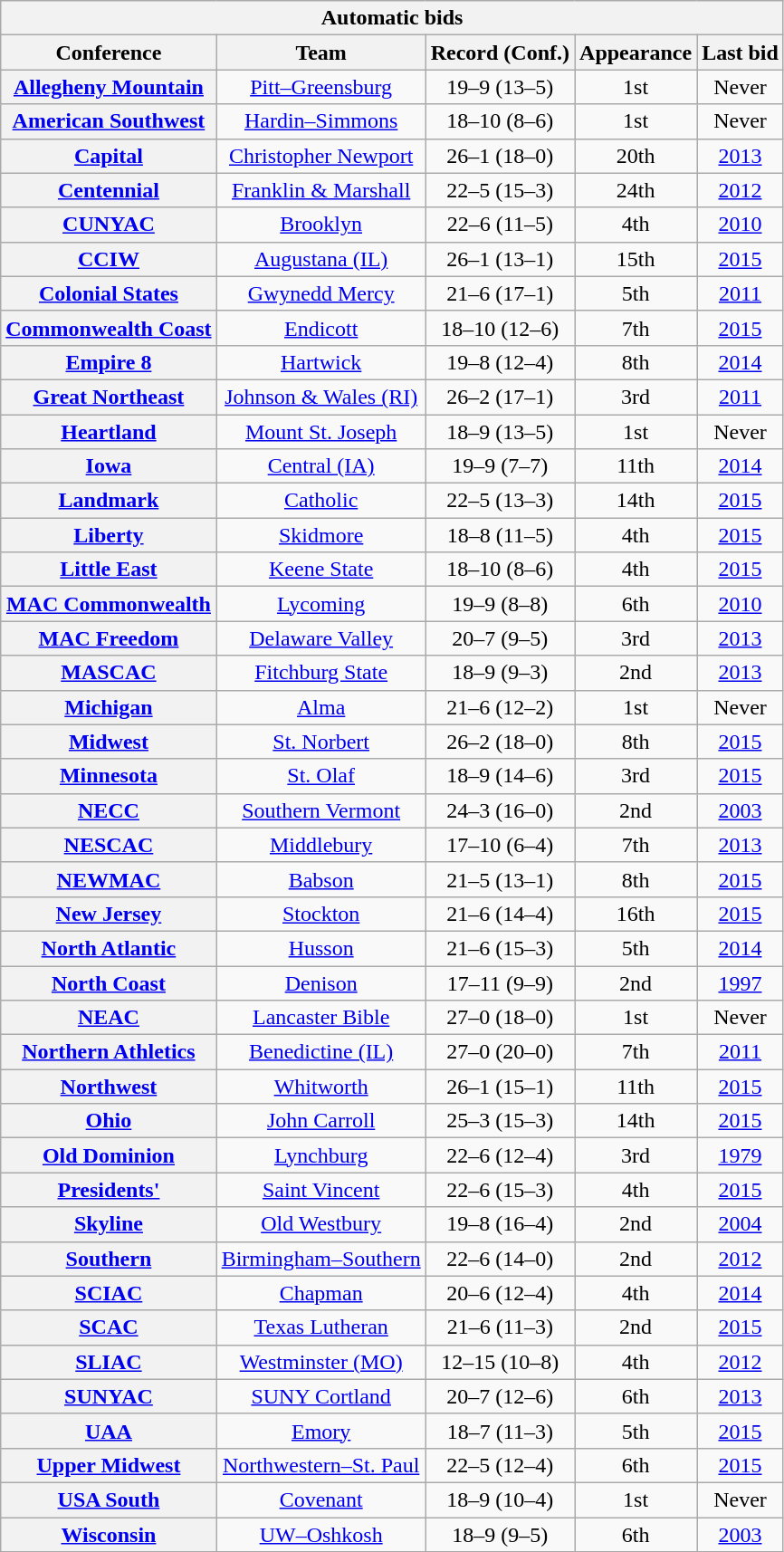<table class="wikitable sortable plainrowheaders" style="text-align:center;">
<tr>
<th colspan="8" style=>Automatic bids</th>
</tr>
<tr>
<th scope="col">Conference</th>
<th scope="col">Team</th>
<th scope="col">Record (Conf.)</th>
<th scope="col" data-sort-type="number">Appearance</th>
<th scope="col">Last bid</th>
</tr>
<tr>
<th><a href='#'>Allegheny Mountain</a></th>
<td><a href='#'>Pitt–Greensburg</a></td>
<td>19–9 (13–5)</td>
<td>1st</td>
<td>Never</td>
</tr>
<tr>
<th><a href='#'>American Southwest</a></th>
<td><a href='#'>Hardin–Simmons</a></td>
<td>18–10 (8–6)</td>
<td>1st</td>
<td>Never</td>
</tr>
<tr>
<th><a href='#'>Capital</a></th>
<td><a href='#'>Christopher Newport</a></td>
<td>26–1 (18–0)</td>
<td>20th</td>
<td><a href='#'>2013</a></td>
</tr>
<tr>
<th><a href='#'>Centennial</a></th>
<td><a href='#'>Franklin & Marshall</a></td>
<td>22–5 (15–3)</td>
<td>24th</td>
<td><a href='#'>2012</a></td>
</tr>
<tr>
<th><a href='#'>CUNYAC</a></th>
<td><a href='#'>Brooklyn</a></td>
<td>22–6 (11–5)</td>
<td>4th</td>
<td><a href='#'>2010</a></td>
</tr>
<tr>
<th><a href='#'>CCIW</a></th>
<td><a href='#'>Augustana (IL)</a></td>
<td>26–1 (13–1)</td>
<td>15th</td>
<td><a href='#'>2015</a></td>
</tr>
<tr>
<th><a href='#'>Colonial States</a></th>
<td><a href='#'>Gwynedd Mercy</a></td>
<td>21–6 (17–1)</td>
<td>5th</td>
<td><a href='#'>2011</a></td>
</tr>
<tr>
<th><a href='#'>Commonwealth Coast</a></th>
<td><a href='#'>Endicott</a></td>
<td>18–10 (12–6)</td>
<td>7th</td>
<td><a href='#'>2015</a></td>
</tr>
<tr>
<th><a href='#'>Empire 8</a></th>
<td><a href='#'>Hartwick</a></td>
<td>19–8 (12–4)</td>
<td>8th</td>
<td><a href='#'>2014</a></td>
</tr>
<tr>
<th><a href='#'>Great Northeast</a></th>
<td><a href='#'>Johnson & Wales (RI)</a></td>
<td>26–2 (17–1)</td>
<td>3rd</td>
<td><a href='#'>2011</a></td>
</tr>
<tr>
<th><a href='#'>Heartland</a></th>
<td><a href='#'>Mount St. Joseph</a></td>
<td>18–9 (13–5)</td>
<td>1st</td>
<td>Never</td>
</tr>
<tr>
<th><a href='#'>Iowa</a></th>
<td><a href='#'>Central (IA)</a></td>
<td>19–9 (7–7)</td>
<td>11th</td>
<td><a href='#'>2014</a></td>
</tr>
<tr>
<th><a href='#'>Landmark</a></th>
<td><a href='#'>Catholic</a></td>
<td>22–5 (13–3)</td>
<td>14th</td>
<td><a href='#'>2015</a></td>
</tr>
<tr>
<th><a href='#'>Liberty</a></th>
<td><a href='#'>Skidmore</a></td>
<td>18–8 (11–5)</td>
<td>4th</td>
<td><a href='#'>2015</a></td>
</tr>
<tr>
<th><a href='#'>Little East</a></th>
<td><a href='#'>Keene State</a></td>
<td>18–10 (8–6)</td>
<td>4th</td>
<td><a href='#'>2015</a></td>
</tr>
<tr>
<th><a href='#'>MAC Commonwealth</a></th>
<td><a href='#'>Lycoming</a></td>
<td>19–9 (8–8)</td>
<td>6th</td>
<td><a href='#'>2010</a></td>
</tr>
<tr>
<th><a href='#'>MAC Freedom</a></th>
<td><a href='#'>Delaware Valley</a></td>
<td>20–7 (9–5)</td>
<td>3rd</td>
<td><a href='#'>2013</a></td>
</tr>
<tr>
<th><a href='#'>MASCAC</a></th>
<td><a href='#'>Fitchburg State</a></td>
<td>18–9 (9–3)</td>
<td>2nd</td>
<td><a href='#'>2013</a></td>
</tr>
<tr>
<th><a href='#'>Michigan</a></th>
<td><a href='#'>Alma</a></td>
<td>21–6 (12–2)</td>
<td>1st</td>
<td>Never</td>
</tr>
<tr>
<th><a href='#'>Midwest</a></th>
<td><a href='#'>St. Norbert</a></td>
<td>26–2 (18–0)</td>
<td>8th</td>
<td><a href='#'>2015</a></td>
</tr>
<tr>
<th><a href='#'>Minnesota</a></th>
<td><a href='#'>St. Olaf</a></td>
<td>18–9 (14–6)</td>
<td>3rd</td>
<td><a href='#'>2015</a></td>
</tr>
<tr>
<th><a href='#'>NECC</a></th>
<td><a href='#'>Southern Vermont</a></td>
<td>24–3 (16–0)</td>
<td>2nd</td>
<td><a href='#'>2003</a></td>
</tr>
<tr>
<th><a href='#'>NESCAC</a></th>
<td><a href='#'>Middlebury</a></td>
<td>17–10 (6–4)</td>
<td>7th</td>
<td><a href='#'>2013</a></td>
</tr>
<tr>
<th><a href='#'>NEWMAC</a></th>
<td><a href='#'>Babson</a></td>
<td>21–5 (13–1)</td>
<td>8th</td>
<td><a href='#'>2015</a></td>
</tr>
<tr>
<th><a href='#'>New Jersey</a></th>
<td><a href='#'>Stockton</a></td>
<td>21–6 (14–4)</td>
<td>16th</td>
<td><a href='#'>2015</a></td>
</tr>
<tr>
<th><a href='#'>North Atlantic</a></th>
<td><a href='#'>Husson</a></td>
<td>21–6 (15–3)</td>
<td>5th</td>
<td><a href='#'>2014</a></td>
</tr>
<tr>
<th><a href='#'>North Coast</a></th>
<td><a href='#'>Denison</a></td>
<td>17–11 (9–9)</td>
<td>2nd</td>
<td><a href='#'>1997</a></td>
</tr>
<tr>
<th><a href='#'>NEAC</a></th>
<td><a href='#'>Lancaster Bible</a></td>
<td>27–0 (18–0)</td>
<td>1st</td>
<td>Never</td>
</tr>
<tr>
<th><a href='#'>Northern Athletics</a></th>
<td><a href='#'>Benedictine (IL)</a></td>
<td>27–0 (20–0)</td>
<td>7th</td>
<td><a href='#'>2011</a></td>
</tr>
<tr>
<th><a href='#'>Northwest</a></th>
<td><a href='#'>Whitworth</a></td>
<td>26–1 (15–1)</td>
<td>11th</td>
<td><a href='#'>2015</a></td>
</tr>
<tr>
<th><a href='#'>Ohio</a></th>
<td><a href='#'>John Carroll</a></td>
<td>25–3 (15–3)</td>
<td>14th</td>
<td><a href='#'>2015</a></td>
</tr>
<tr>
<th><a href='#'>Old Dominion</a></th>
<td><a href='#'>Lynchburg</a></td>
<td>22–6 (12–4)</td>
<td>3rd</td>
<td><a href='#'>1979</a></td>
</tr>
<tr>
<th><a href='#'>Presidents'</a></th>
<td><a href='#'>Saint Vincent</a></td>
<td>22–6 (15–3)</td>
<td>4th</td>
<td><a href='#'>2015</a></td>
</tr>
<tr>
<th><a href='#'>Skyline</a></th>
<td><a href='#'>Old Westbury</a></td>
<td>19–8 (16–4)</td>
<td>2nd</td>
<td><a href='#'>2004</a></td>
</tr>
<tr>
<th><a href='#'>Southern</a></th>
<td><a href='#'>Birmingham–Southern</a></td>
<td>22–6 (14–0)</td>
<td>2nd</td>
<td><a href='#'>2012</a></td>
</tr>
<tr>
<th><a href='#'>SCIAC</a></th>
<td><a href='#'>Chapman</a></td>
<td>20–6 (12–4)</td>
<td>4th</td>
<td><a href='#'>2014</a></td>
</tr>
<tr>
<th><a href='#'>SCAC</a></th>
<td><a href='#'>Texas Lutheran</a></td>
<td>21–6 (11–3)</td>
<td>2nd</td>
<td><a href='#'>2015</a></td>
</tr>
<tr>
<th><a href='#'>SLIAC</a></th>
<td><a href='#'>Westminster (MO)</a></td>
<td>12–15 (10–8)</td>
<td>4th</td>
<td><a href='#'>2012</a></td>
</tr>
<tr>
<th><a href='#'>SUNYAC</a></th>
<td><a href='#'>SUNY Cortland</a></td>
<td>20–7 (12–6)</td>
<td>6th</td>
<td><a href='#'>2013</a></td>
</tr>
<tr>
<th><a href='#'>UAA</a></th>
<td><a href='#'>Emory</a></td>
<td>18–7 (11–3)</td>
<td>5th</td>
<td><a href='#'>2015</a></td>
</tr>
<tr>
<th><a href='#'>Upper Midwest</a></th>
<td><a href='#'>Northwestern–St. Paul</a></td>
<td>22–5 (12–4)</td>
<td>6th</td>
<td><a href='#'>2015</a></td>
</tr>
<tr>
<th><a href='#'>USA South</a></th>
<td><a href='#'>Covenant</a></td>
<td>18–9 (10–4)</td>
<td>1st</td>
<td>Never</td>
</tr>
<tr>
<th><a href='#'>Wisconsin</a></th>
<td><a href='#'>UW–Oshkosh</a></td>
<td>18–9 (9–5)</td>
<td>6th</td>
<td><a href='#'>2003</a></td>
</tr>
</table>
